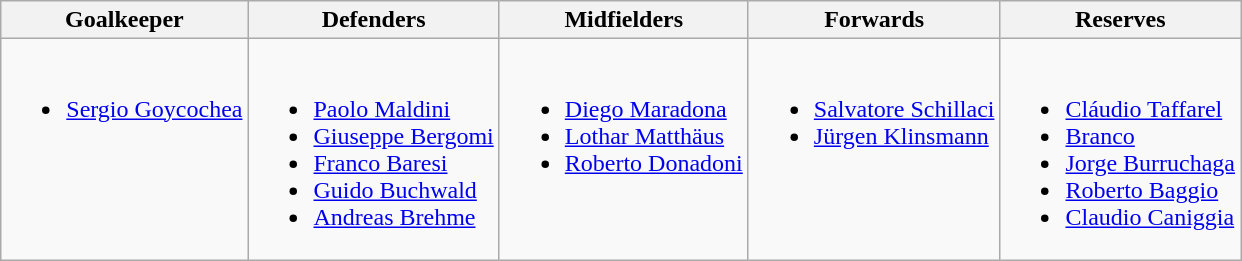<table class="wikitable">
<tr>
<th>Goalkeeper</th>
<th>Defenders</th>
<th>Midfielders</th>
<th>Forwards</th>
<th>Reserves</th>
</tr>
<tr>
<td align="left" valign="top"><br><ul><li> <a href='#'>Sergio Goycochea</a></li></ul></td>
<td align="left" valign="top"><br><ul><li> <a href='#'>Paolo Maldini</a></li><li> <a href='#'>Giuseppe Bergomi</a></li><li> <a href='#'>Franco Baresi</a></li><li> <a href='#'>Guido Buchwald</a></li><li> <a href='#'>Andreas Brehme</a></li></ul></td>
<td align="left" valign="top"><br><ul><li> <a href='#'>Diego Maradona</a></li><li> <a href='#'>Lothar Matthäus</a></li><li> <a href='#'>Roberto Donadoni</a></li></ul></td>
<td align="left" valign="top"><br><ul><li> <a href='#'>Salvatore Schillaci</a></li><li> <a href='#'>Jürgen Klinsmann</a></li></ul></td>
<td><br><ul><li> <a href='#'>Cláudio Taffarel</a></li><li> <a href='#'>Branco</a></li><li> <a href='#'>Jorge Burruchaga</a></li><li> <a href='#'>Roberto Baggio</a></li><li> <a href='#'>Claudio Caniggia</a></li></ul></td>
</tr>
</table>
